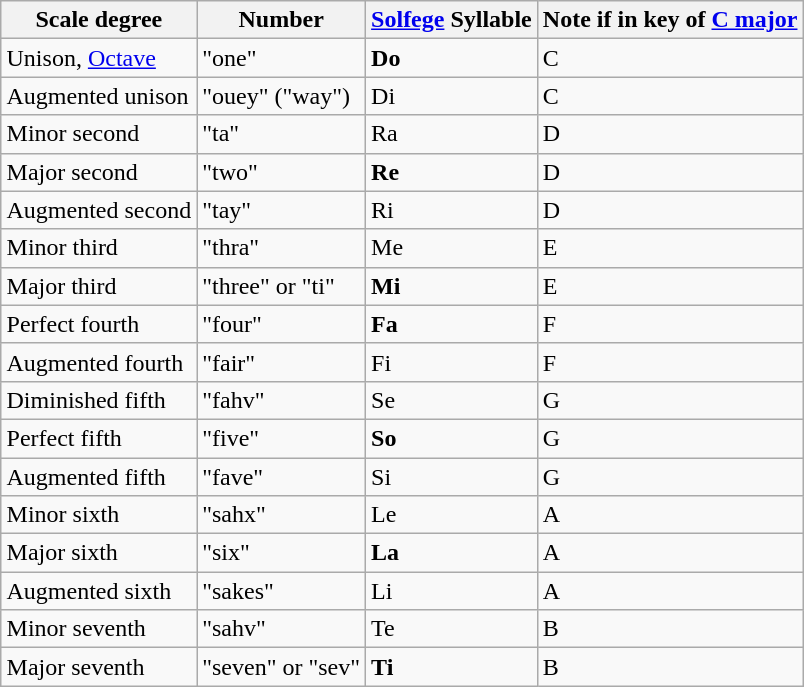<table class="wikitable" style="margin:auto">
<tr>
<th>Scale degree</th>
<th>Number</th>
<th><a href='#'>Solfege</a> Syllable</th>
<th>Note if in key of <a href='#'>C major</a></th>
</tr>
<tr>
<td>Unison, <a href='#'>Octave</a></td>
<td>"one"</td>
<td><strong>Do</strong></td>
<td>C</td>
</tr>
<tr>
<td>Augmented unison</td>
<td>"ouey" ("way")</td>
<td>Di</td>
<td>C</td>
</tr>
<tr>
<td>Minor second</td>
<td>"ta"</td>
<td>Ra</td>
<td>D</td>
</tr>
<tr>
<td>Major second</td>
<td>"two"</td>
<td><strong>Re</strong></td>
<td>D</td>
</tr>
<tr>
<td>Augmented second</td>
<td>"tay"</td>
<td>Ri</td>
<td>D</td>
</tr>
<tr>
<td>Minor third</td>
<td>"thra"</td>
<td>Me</td>
<td>E</td>
</tr>
<tr>
<td>Major third</td>
<td>"three" or "ti"</td>
<td><strong>Mi</strong></td>
<td>E</td>
</tr>
<tr>
<td>Perfect fourth</td>
<td>"four"</td>
<td><strong>Fa</strong></td>
<td>F</td>
</tr>
<tr>
<td>Augmented fourth</td>
<td>"fair"</td>
<td>Fi</td>
<td>F</td>
</tr>
<tr>
<td>Diminished fifth</td>
<td>"fahv"</td>
<td>Se</td>
<td>G</td>
</tr>
<tr>
<td>Perfect fifth</td>
<td>"five"</td>
<td><strong>So</strong></td>
<td>G</td>
</tr>
<tr>
<td>Augmented fifth</td>
<td>"fave"</td>
<td>Si</td>
<td>G</td>
</tr>
<tr>
<td>Minor sixth</td>
<td>"sahx"</td>
<td>Le</td>
<td>A</td>
</tr>
<tr>
<td>Major sixth</td>
<td>"six"</td>
<td><strong>La</strong></td>
<td>A</td>
</tr>
<tr>
<td>Augmented sixth</td>
<td>"sakes"</td>
<td>Li</td>
<td>A</td>
</tr>
<tr>
<td>Minor seventh</td>
<td>"sahv"</td>
<td>Te</td>
<td>B</td>
</tr>
<tr>
<td>Major seventh</td>
<td>"seven" or "sev"</td>
<td><strong>Ti</strong></td>
<td>B</td>
</tr>
</table>
